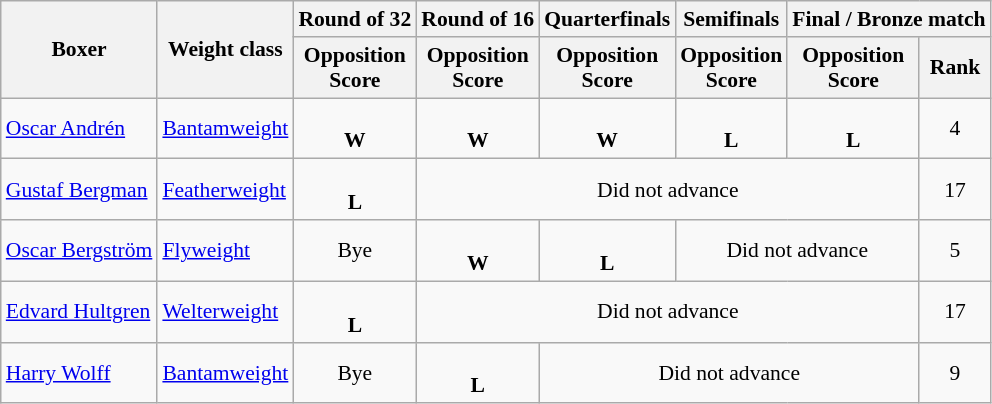<table class=wikitable style="font-size:90%">
<tr>
<th rowspan="2">Boxer</th>
<th rowspan="2">Weight class</th>
<th>Round of 32</th>
<th>Round of 16</th>
<th>Quarterfinals</th>
<th>Semifinals</th>
<th colspan="2">Final / Bronze match</th>
</tr>
<tr>
<th>Opposition<br>Score</th>
<th>Opposition<br>Score</th>
<th>Opposition<br>Score</th>
<th>Opposition<br>Score</th>
<th>Opposition<br>Score</th>
<th>Rank</th>
</tr>
<tr>
<td><a href='#'>Oscar Andrén</a></td>
<td><a href='#'>Bantamweight</a></td>
<td align=center> <br> <strong>W</strong></td>
<td align=center> <br> <strong>W</strong></td>
<td align=center> <br> <strong>W</strong></td>
<td align=center> <br> <strong>L</strong></td>
<td align=center> <br> <strong>L</strong></td>
<td align=center>4</td>
</tr>
<tr>
<td><a href='#'>Gustaf Bergman</a></td>
<td><a href='#'>Featherweight</a></td>
<td align=center> <br> <strong>L</strong></td>
<td align=center colspan=4>Did not advance</td>
<td align=center>17</td>
</tr>
<tr>
<td><a href='#'>Oscar Bergström</a></td>
<td><a href='#'>Flyweight</a></td>
<td align=center>Bye</td>
<td align=center> <br> <strong>W</strong></td>
<td align=center> <br> <strong>L</strong></td>
<td align=center colspan=2>Did not advance</td>
<td align=center>5</td>
</tr>
<tr>
<td><a href='#'>Edvard Hultgren</a></td>
<td><a href='#'>Welterweight</a></td>
<td align=center> <br> <strong>L</strong></td>
<td align=center colspan=4>Did not advance</td>
<td align=center>17</td>
</tr>
<tr>
<td><a href='#'>Harry Wolff</a></td>
<td><a href='#'>Bantamweight</a></td>
<td align=center>Bye</td>
<td align=center> <br> <strong>L</strong></td>
<td align=center colspan=3>Did not advance</td>
<td align=center>9</td>
</tr>
</table>
